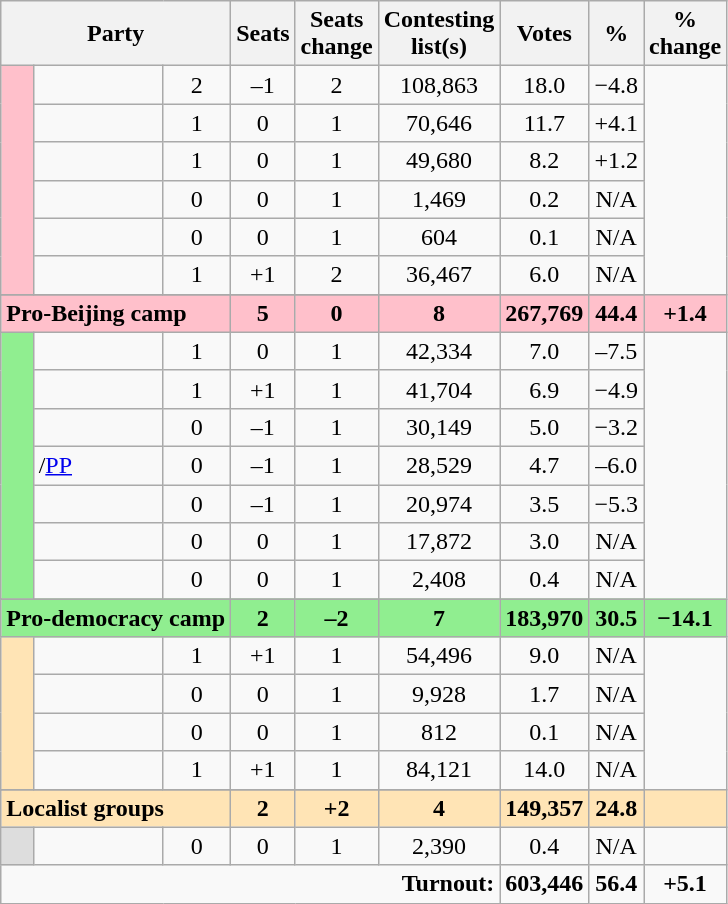<table class="wikitable">
<tr>
<th colspan="3" rowspan="1" align="center">Party</th>
<th align="center">Seats</th>
<th align="center">Seats<br>change</th>
<th align="center">Contesting<br>list(s)</th>
<th align="center">Votes</th>
<th align="center">%</th>
<th align="center">%<br>change</th>
</tr>
<tr>
<td bgcolor="Pink" rowspan="6"></td>
<td></td>
<td align="center">2</td>
<td align="center">–1</td>
<td align="center">2</td>
<td align="center">108,863</td>
<td align="center">18.0</td>
<td align="center">−4.8</td>
</tr>
<tr>
<td></td>
<td align="center">1</td>
<td align="center">0</td>
<td align="center">1</td>
<td align="center">70,646</td>
<td align="center">11.7</td>
<td align="center">+4.1</td>
</tr>
<tr>
<td></td>
<td align="center">1</td>
<td align="center">0</td>
<td align="center">1</td>
<td align="center">49,680</td>
<td align="center">8.2</td>
<td align="center">+1.2</td>
</tr>
<tr>
<td></td>
<td align="center">0</td>
<td align="center">0</td>
<td align="center">1</td>
<td align="center">1,469</td>
<td align="center">0.2</td>
<td align="center">N/A</td>
</tr>
<tr>
<td></td>
<td align="center">0</td>
<td align="center">0</td>
<td align="center">1</td>
<td align="center">604</td>
<td align="center">0.1</td>
<td align="center">N/A</td>
</tr>
<tr>
<td></td>
<td align="center">1</td>
<td align="center">+1</td>
<td align="center">2</td>
<td align="center">36,467</td>
<td align="center">6.0</td>
<td align="center">N/A</td>
</tr>
<tr>
</tr>
<tr bgcolor="Pink">
<td colspan=3><strong>Pro-Beijing camp</strong></td>
<td align="center"><strong>5</strong></td>
<td align="center"><strong>0</strong></td>
<td align="center"><strong>8</strong></td>
<td align="center"><strong>267,769</strong></td>
<td align="center"><strong>44.4</strong></td>
<td align="center"><strong>+1.4</strong></td>
</tr>
<tr>
<td bgcolor="LightGreen" rowspan="7"></td>
<td></td>
<td align="center">1</td>
<td align="center">0</td>
<td align="center">1</td>
<td align="center">42,334</td>
<td align="center">7.0</td>
<td align="center">–7.5</td>
</tr>
<tr>
<td></td>
<td align="center">1</td>
<td align="center">+1</td>
<td align="center">1</td>
<td align="center">41,704</td>
<td align="center">6.9</td>
<td align="center">−4.9</td>
</tr>
<tr>
<td></td>
<td align="center">0</td>
<td align="center">–1</td>
<td align="center">1</td>
<td align="center">30,149</td>
<td align="center">5.0</td>
<td align="center">−3.2</td>
</tr>
<tr>
<td>/<a href='#'>PP</a></td>
<td align="center">0</td>
<td align="center">–1</td>
<td align="center">1</td>
<td align="center">28,529</td>
<td align="center">4.7</td>
<td align="center">–6.0</td>
</tr>
<tr>
<td></td>
<td align="center">0</td>
<td align="center">–1</td>
<td align="center">1</td>
<td align="center">20,974</td>
<td align="center">3.5</td>
<td align="center">−5.3</td>
</tr>
<tr>
<td></td>
<td align="center">0</td>
<td align="center">0</td>
<td align="center">1</td>
<td align="center">17,872</td>
<td align="center">3.0</td>
<td align="center">N/A</td>
</tr>
<tr>
<td></td>
<td align="center">0</td>
<td align="center">0</td>
<td align="center">1</td>
<td align="center">2,408</td>
<td align="center">0.4</td>
<td align="center">N/A</td>
</tr>
<tr>
</tr>
<tr bgcolor="LightGreen">
<td colspan=3><strong>Pro-democracy camp</strong></td>
<td align="center"><strong>2</strong></td>
<td align="center"><strong>–2</strong></td>
<td align="center"><strong>7</strong></td>
<td align="center"><strong>183,970</strong></td>
<td align="center"><strong>30.5</strong></td>
<td align="center"><strong>−14.1</strong></td>
</tr>
<tr>
<td bgcolor="Moccasin" rowspan="4"></td>
<td></td>
<td align="center">1</td>
<td align="center">+1</td>
<td align="center">1</td>
<td align="center">54,496</td>
<td align="center">9.0</td>
<td align="center">N/A</td>
</tr>
<tr>
<td></td>
<td align="center">0</td>
<td align="center">0</td>
<td align="center">1</td>
<td align="center">9,928</td>
<td align="center">1.7</td>
<td align="center">N/A</td>
</tr>
<tr>
<td></td>
<td align="center">0</td>
<td align="center">0</td>
<td align="center">1</td>
<td align="center">812</td>
<td align="center">0.1</td>
<td align="center">N/A</td>
</tr>
<tr>
<td></td>
<td align="center">1</td>
<td align="center">+1</td>
<td align="center">1</td>
<td align="center">84,121</td>
<td align="center">14.0</td>
<td align="center">N/A</td>
</tr>
<tr>
</tr>
<tr bgcolor="Moccasin">
<td colspan=3><strong>Localist groups</strong></td>
<td align="center"><strong>2</strong></td>
<td align="center"><strong>+2</strong></td>
<td align="center"><strong>4</strong></td>
<td align="center"><strong>149,357</strong></td>
<td align="center"><strong>24.8</strong></td>
<td align="center"></td>
</tr>
<tr>
<td bgcolor="#DDDDDD"></td>
<td></td>
<td align="center">0</td>
<td align="center">0</td>
<td align="center">1</td>
<td align="center">2,390</td>
<td align="center">0.4</td>
<td align="center">N/A</td>
</tr>
<tr>
<td colspan="6" rowspan="1" align="right"><strong>Turnout:</strong></td>
<td align="center"><strong>603,446</strong></td>
<td align="center"><strong>56.4</strong></td>
<td align="center"><strong>+5.1</strong></td>
</tr>
</table>
